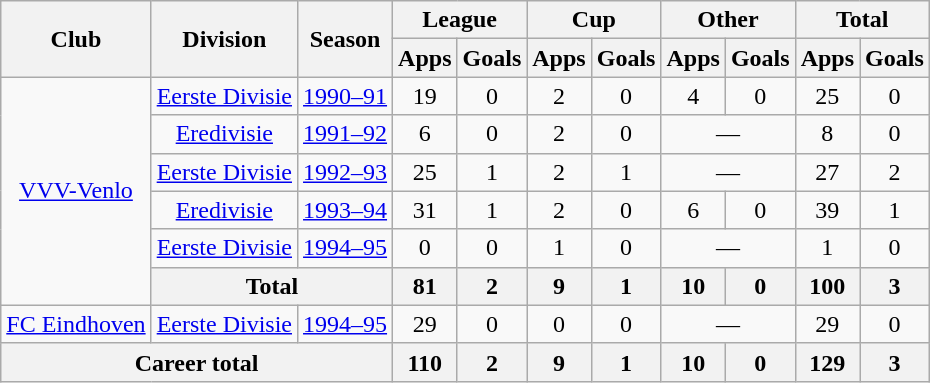<table class="wikitable" style="text-align: center;">
<tr>
<th rowspan="2">Club</th>
<th rowspan="2">Division</th>
<th rowspan="2">Season</th>
<th colspan="2">League</th>
<th colspan="2">Cup</th>
<th colspan="2">Other</th>
<th colspan="2">Total</th>
</tr>
<tr>
<th>Apps</th>
<th>Goals</th>
<th>Apps</th>
<th>Goals</th>
<th>Apps</th>
<th>Goals</th>
<th>Apps</th>
<th>Goals</th>
</tr>
<tr>
<td rowspan="6"><a href='#'>VVV-Venlo</a></td>
<td><a href='#'>Eerste Divisie</a></td>
<td><a href='#'>1990–91</a></td>
<td>19</td>
<td>0</td>
<td>2</td>
<td>0</td>
<td>4</td>
<td>0</td>
<td>25</td>
<td>0</td>
</tr>
<tr>
<td><a href='#'>Eredivisie</a></td>
<td><a href='#'>1991–92</a></td>
<td>6</td>
<td>0</td>
<td>2</td>
<td>0</td>
<td colspan=2>—</td>
<td>8</td>
<td>0</td>
</tr>
<tr>
<td><a href='#'>Eerste Divisie</a></td>
<td><a href='#'>1992–93</a></td>
<td>25</td>
<td>1</td>
<td>2</td>
<td>1</td>
<td colspan=2>—</td>
<td>27</td>
<td>2</td>
</tr>
<tr>
<td><a href='#'>Eredivisie</a></td>
<td><a href='#'>1993–94</a></td>
<td>31</td>
<td>1</td>
<td>2</td>
<td>0</td>
<td>6</td>
<td>0</td>
<td>39</td>
<td>1</td>
</tr>
<tr>
<td><a href='#'>Eerste Divisie</a></td>
<td><a href='#'>1994–95</a></td>
<td>0</td>
<td>0</td>
<td>1</td>
<td>0</td>
<td colspan=2>—</td>
<td>1</td>
<td>0</td>
</tr>
<tr>
<th colspan=2>Total</th>
<th>81</th>
<th>2</th>
<th>9</th>
<th>1</th>
<th>10</th>
<th>0</th>
<th>100</th>
<th>3</th>
</tr>
<tr>
<td><a href='#'>FC Eindhoven</a></td>
<td><a href='#'>Eerste Divisie</a></td>
<td><a href='#'>1994–95</a></td>
<td>29</td>
<td>0</td>
<td>0</td>
<td>0</td>
<td colspan=2>—</td>
<td>29</td>
<td>0</td>
</tr>
<tr>
<th colspan=3>Career total</th>
<th>110</th>
<th>2</th>
<th>9</th>
<th>1</th>
<th>10</th>
<th>0</th>
<th>129</th>
<th>3</th>
</tr>
</table>
